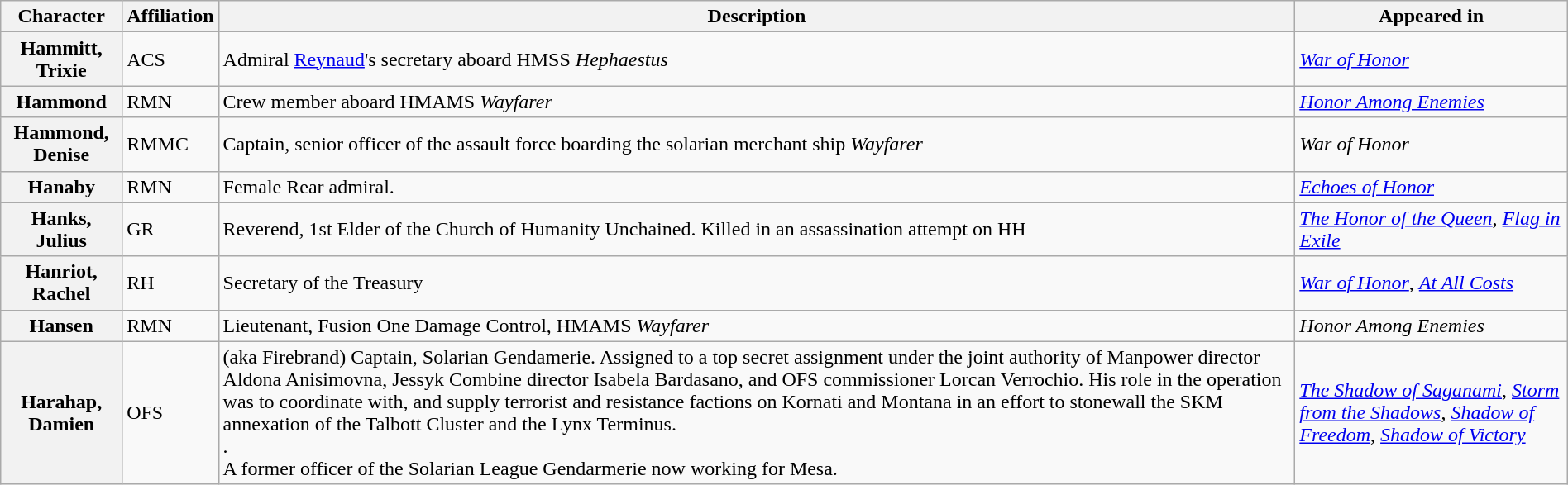<table class="wikitable" style="width: 100%">
<tr>
<th>Character</th>
<th>Affiliation</th>
<th>Description</th>
<th>Appeared in</th>
</tr>
<tr>
<th>Hammitt, Trixie</th>
<td>ACS</td>
<td>Admiral <a href='#'>Reynaud</a>'s secretary aboard HMSS <em>Hephaestus</em></td>
<td><em><a href='#'>War of Honor</a></em></td>
</tr>
<tr>
<th>Hammond</th>
<td>RMN</td>
<td>Crew member aboard HMAMS <em>Wayfarer</em></td>
<td><em><a href='#'>Honor Among Enemies</a></em></td>
</tr>
<tr>
<th>Hammond, Denise</th>
<td>RMMC</td>
<td>Captain, senior officer of the assault force boarding the solarian merchant ship <em>Wayfarer</em></td>
<td><em>War of Honor</em></td>
</tr>
<tr>
<th>Hanaby</th>
<td>RMN</td>
<td>Female Rear admiral.</td>
<td><em><a href='#'>Echoes of Honor</a></em></td>
</tr>
<tr>
<th>Hanks, Julius</th>
<td>GR</td>
<td>Reverend, 1st Elder of the Church of Humanity Unchained. Killed in an assassination attempt on HH</td>
<td><em><a href='#'>The Honor of the Queen</a></em>, <em><a href='#'>Flag in Exile</a></em></td>
</tr>
<tr>
<th>Hanriot, Rachel</th>
<td>RH</td>
<td>Secretary of the Treasury</td>
<td><em><a href='#'>War of Honor</a></em>, <em><a href='#'>At All Costs</a></em></td>
</tr>
<tr>
<th>Hansen</th>
<td>RMN</td>
<td>Lieutenant, Fusion One Damage Control, HMAMS <em>Wayfarer</em></td>
<td><em>Honor Among Enemies</em></td>
</tr>
<tr>
<th>Harahap, Damien</th>
<td>OFS</td>
<td>(aka Firebrand) Captain, Solarian Gendamerie. Assigned to a top secret assignment under the joint authority of Manpower director Aldona Anisimovna, Jessyk Combine director Isabela Bardasano, and OFS commissioner Lorcan Verrochio. His role in the operation was to coordinate with, and supply terrorist and resistance factions on Kornati and Montana in an effort to stonewall the SKM annexation of the Talbott Cluster and the Lynx Terminus.<br>.<br>A former officer of the Solarian League Gendarmerie now working for Mesa.</td>
<td><em><a href='#'>The Shadow of Saganami</a></em>, <em><a href='#'>Storm from the Shadows</a></em>, <em><a href='#'>Shadow of Freedom</a></em>, <em><a href='#'>Shadow of Victory</a></em></td>
</tr>
</table>
